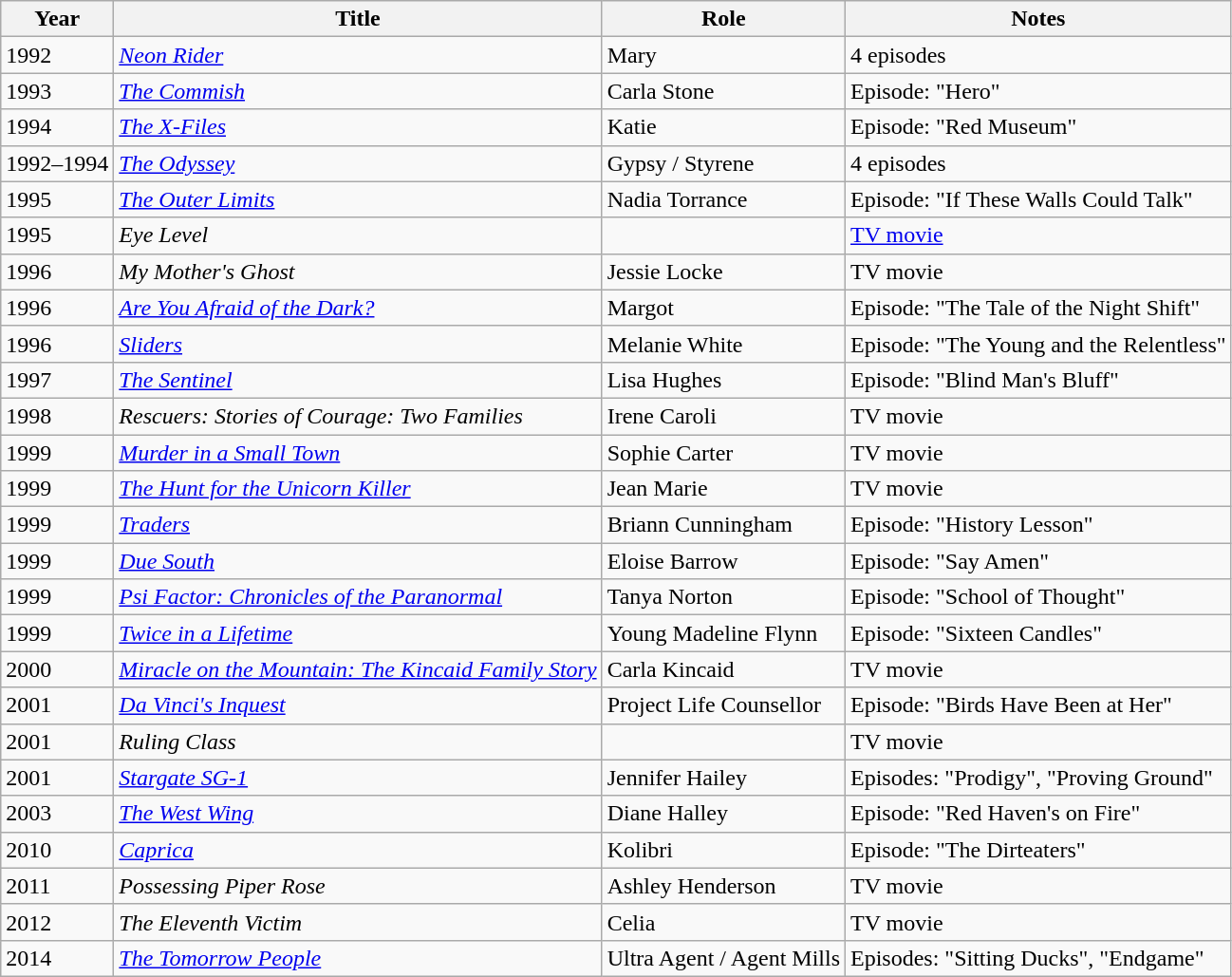<table class="wikitable sortable">
<tr>
<th>Year</th>
<th>Title</th>
<th>Role</th>
<th class="unsortable">Notes</th>
</tr>
<tr>
<td>1992</td>
<td><em><a href='#'>Neon Rider</a></em></td>
<td>Mary</td>
<td>4 episodes</td>
</tr>
<tr>
<td>1993</td>
<td><em><a href='#'>The Commish</a></em></td>
<td>Carla Stone</td>
<td>Episode: "Hero"</td>
</tr>
<tr>
<td>1994</td>
<td><em><a href='#'>The X-Files</a></em></td>
<td>Katie</td>
<td>Episode: "Red Museum"</td>
</tr>
<tr>
<td>1992–1994</td>
<td><em><a href='#'>The Odyssey</a></em></td>
<td>Gypsy / Styrene</td>
<td>4 episodes</td>
</tr>
<tr>
<td>1995</td>
<td><em><a href='#'>The Outer Limits</a></em></td>
<td>Nadia Torrance</td>
<td>Episode: "If These Walls Could Talk"</td>
</tr>
<tr>
<td>1995</td>
<td><em>Eye Level</em></td>
<td></td>
<td><a href='#'>TV movie</a></td>
</tr>
<tr>
<td>1996</td>
<td><em>My Mother's Ghost</em></td>
<td>Jessie Locke</td>
<td>TV movie</td>
</tr>
<tr>
<td>1996</td>
<td><em><a href='#'>Are You Afraid of the Dark?</a></em></td>
<td>Margot</td>
<td>Episode: "The Tale of the Night Shift"</td>
</tr>
<tr>
<td>1996</td>
<td><em><a href='#'>Sliders</a></em></td>
<td>Melanie White</td>
<td>Episode: "The Young and the Relentless"</td>
</tr>
<tr>
<td>1997</td>
<td><em><a href='#'>The Sentinel</a></em></td>
<td>Lisa Hughes</td>
<td>Episode: "Blind Man's Bluff"</td>
</tr>
<tr>
<td>1998</td>
<td><em>Rescuers: Stories of Courage: Two Families</em></td>
<td>Irene Caroli</td>
<td>TV movie</td>
</tr>
<tr>
<td>1999</td>
<td><em><a href='#'>Murder in a Small Town</a></em></td>
<td>Sophie Carter</td>
<td>TV movie</td>
</tr>
<tr>
<td>1999</td>
<td><em><a href='#'>The Hunt for the Unicorn Killer</a></em></td>
<td>Jean Marie</td>
<td>TV movie</td>
</tr>
<tr>
<td>1999</td>
<td><em><a href='#'>Traders</a></em></td>
<td>Briann Cunningham</td>
<td>Episode: "History Lesson"</td>
</tr>
<tr>
<td>1999</td>
<td><em><a href='#'>Due South</a></em></td>
<td>Eloise Barrow</td>
<td>Episode: "Say Amen"</td>
</tr>
<tr>
<td>1999</td>
<td><em><a href='#'>Psi Factor: Chronicles of the Paranormal</a></em></td>
<td>Tanya Norton</td>
<td>Episode: "School of Thought"</td>
</tr>
<tr>
<td>1999</td>
<td><em><a href='#'>Twice in a Lifetime</a></em></td>
<td>Young Madeline Flynn</td>
<td>Episode: "Sixteen Candles"</td>
</tr>
<tr>
<td>2000</td>
<td><em><a href='#'>Miracle on the Mountain: The Kincaid Family Story</a></em></td>
<td>Carla Kincaid</td>
<td>TV movie</td>
</tr>
<tr>
<td>2001</td>
<td><em><a href='#'>Da Vinci's Inquest</a></em></td>
<td>Project Life Counsellor</td>
<td>Episode: "Birds Have Been at Her"</td>
</tr>
<tr>
<td>2001</td>
<td><em>Ruling Class</em></td>
<td></td>
<td>TV movie</td>
</tr>
<tr>
<td>2001</td>
<td><em><a href='#'>Stargate SG-1</a></em></td>
<td>Jennifer Hailey</td>
<td>Episodes: "Prodigy", "Proving Ground"</td>
</tr>
<tr>
<td>2003</td>
<td><em><a href='#'>The West Wing</a></em></td>
<td>Diane Halley</td>
<td>Episode: "Red Haven's on Fire"</td>
</tr>
<tr>
<td>2010</td>
<td><em><a href='#'>Caprica</a></em></td>
<td>Kolibri</td>
<td>Episode: "The Dirteaters"</td>
</tr>
<tr>
<td>2011</td>
<td><em>Possessing Piper Rose</em></td>
<td>Ashley Henderson</td>
<td>TV movie</td>
</tr>
<tr>
<td>2012</td>
<td><em>The Eleventh Victim</em></td>
<td>Celia</td>
<td>TV movie</td>
</tr>
<tr>
<td>2014</td>
<td><em><a href='#'>The Tomorrow People</a></em></td>
<td>Ultra Agent / Agent Mills</td>
<td>Episodes: "Sitting Ducks", "Endgame"</td>
</tr>
</table>
